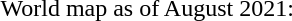<table>
<tr>
<td></td>
<td>World map as of August 2021:<br><br></td>
</tr>
</table>
